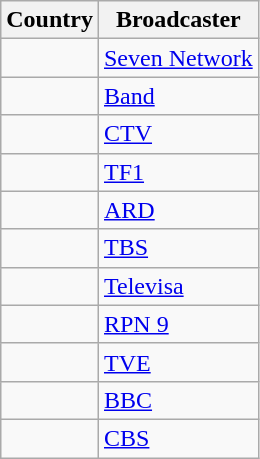<table class="wikitable">
<tr>
<th align=center>Country</th>
<th align=center>Broadcaster</th>
</tr>
<tr>
<td></td>
<td><a href='#'>Seven Network</a></td>
</tr>
<tr>
<td></td>
<td><a href='#'>Band</a></td>
</tr>
<tr>
<td></td>
<td><a href='#'>CTV</a></td>
</tr>
<tr>
<td></td>
<td><a href='#'>TF1</a></td>
</tr>
<tr>
<td></td>
<td><a href='#'>ARD</a></td>
</tr>
<tr>
<td></td>
<td><a href='#'>TBS</a></td>
</tr>
<tr>
<td></td>
<td><a href='#'>Televisa</a></td>
</tr>
<tr>
<td></td>
<td><a href='#'>RPN 9</a></td>
</tr>
<tr>
<td></td>
<td><a href='#'>TVE</a></td>
</tr>
<tr>
<td></td>
<td><a href='#'>BBC</a></td>
</tr>
<tr>
<td></td>
<td><a href='#'>CBS</a></td>
</tr>
</table>
